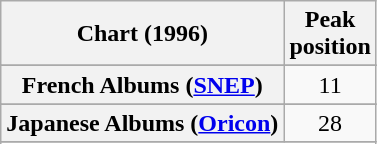<table class="wikitable sortable plainrowheaders">
<tr>
<th>Chart (1996)</th>
<th>Peak<br>position</th>
</tr>
<tr>
</tr>
<tr>
</tr>
<tr>
</tr>
<tr>
</tr>
<tr>
<th scope="row">French Albums (<a href='#'>SNEP</a>)</th>
<td align="center">11</td>
</tr>
<tr>
</tr>
<tr>
<th scope="row">Japanese Albums (<a href='#'>Oricon</a>)</th>
<td align="center">28</td>
</tr>
<tr>
</tr>
<tr>
</tr>
<tr>
</tr>
<tr>
</tr>
<tr>
</tr>
</table>
